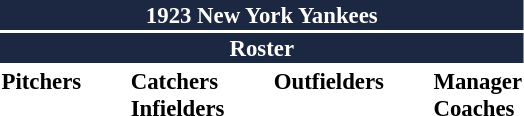<table class="toccolours" style="font-size: 95%;">
<tr>
<th colspan="10" style="background-color: #1c2841; color: white; text-align: center;">1923 New York Yankees</th>
</tr>
<tr>
<td colspan="10" style="background-color: #1c2841; color: white; text-align: center;"><strong>Roster</strong></td>
</tr>
<tr>
<td valign="top"><strong>Pitchers</strong><br>






</td>
<td width="25px"></td>
<td valign="top"><strong>Catchers</strong><br>


<strong>Infielders</strong>







</td>
<td width="25px"></td>
<td valign="top"><strong>Outfielders</strong><br>




</td>
<td width="25px"></td>
<td valign="top"><strong>Manager</strong><br>
<strong>Coaches</strong>
</td>
</tr>
</table>
